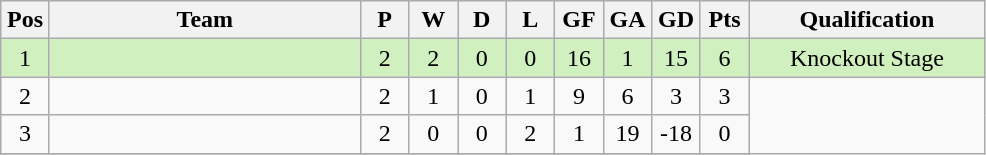<table class="wikitable" border="1">
<tr>
<th width="25"><abbr>Pos</abbr></th>
<th width="200">Team</th>
<th width="25">P</th>
<th width="25">W</th>
<th width="25">D</th>
<th width="25">L</th>
<th width="25"><abbr>GF</abbr></th>
<th width="25"><abbr>GA</abbr></th>
<th width="25"><abbr>GD</abbr></th>
<th width="25"><abbr>Pts</abbr></th>
<th width="150">Qualification</th>
</tr>
<tr bgcolor= #D0F0C0>
<td align="center">1</td>
<td></td>
<td align="center">2</td>
<td align="center">2</td>
<td align="center">0</td>
<td align="center">0</td>
<td align="center">16</td>
<td align="center">1</td>
<td align="center">15</td>
<td align="center">6</td>
<td align="center">Knockout Stage</td>
</tr>
<tr>
<td align="center">2</td>
<td></td>
<td align="center">2</td>
<td align="center">1</td>
<td align="center">0</td>
<td align="center">1</td>
<td align="center">9</td>
<td align="center">6</td>
<td align="center">3</td>
<td align="center">3</td>
</tr>
<tr>
<td align="center">3</td>
<td></td>
<td align="center">2</td>
<td align="center">0</td>
<td align="center">0</td>
<td align="center">2</td>
<td align="center">1</td>
<td align="center">19</td>
<td align="center">-18</td>
<td align="center">0</td>
</tr>
<tr>
</tr>
</table>
